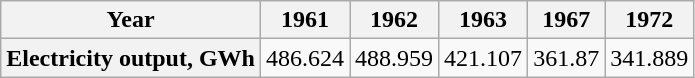<table class="wikitable">
<tr>
<th>Year</th>
<th>1961</th>
<th>1962</th>
<th>1963</th>
<th>1967</th>
<th>1972</th>
</tr>
<tr>
<th>Electricity output, GWh</th>
<td>486.624</td>
<td>488.959</td>
<td>421.107</td>
<td>361.87</td>
<td>341.889</td>
</tr>
</table>
